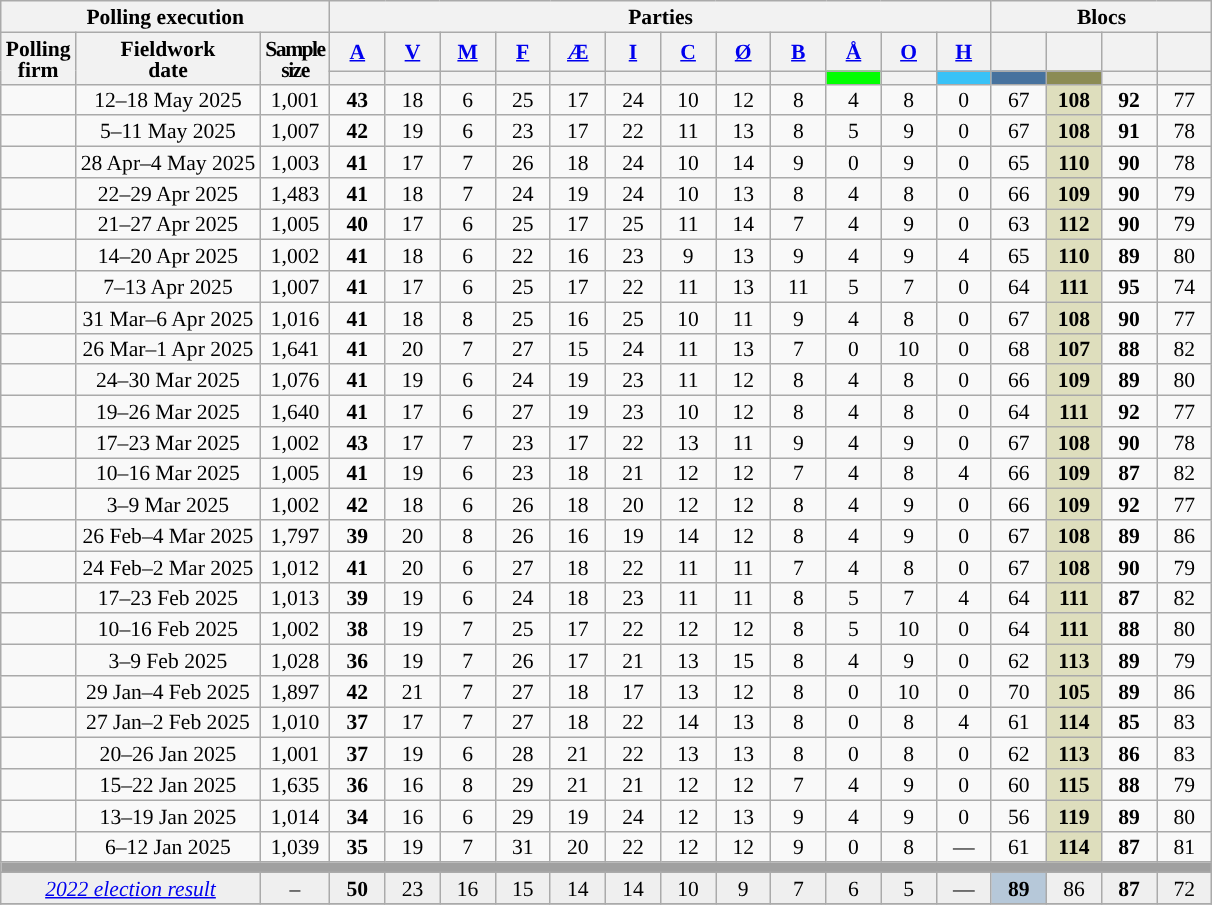<table class="wikitable sortable mw-datatable" style="text-align:center;font-size:90%;line-height:14px;">
<tr>
<th colspan="3"><strong>Polling execution</strong></th>
<th colspan="12">Parties</th>
<th colspan="4">Blocs</th>
</tr>
<tr>
<th rowspan="2">Polling<br>firm</th>
<th rowspan="2">Fieldwork<br>date</th>
<th rowspan="2" class="unsortable" style="letter-spacing:-1px;">Sample<br>size</th>
<th class="unsortable" style="width:30px;"><a href='#'>A</a></th>
<th class="unsortable" style="width:30px;"><a href='#'>V</a></th>
<th class="unsortable" style="width:30px;"><a href='#'>M</a></th>
<th class="unsortable" style="width:30px;"><a href='#'>F</a></th>
<th class="unsortable" style="width:30px;"><a href='#'>Æ</a></th>
<th class="unsortable" style="width:30px;"><a href='#'>I</a></th>
<th class="unsortable" style="width:30px;"><a href='#'>C</a></th>
<th class="unsortable" style="width:30px;"><a href='#'>Ø</a></th>
<th class="unsortable" style="width:30px;"><a href='#'>B</a></th>
<th class="unsortable" style="width:30px;"><a href='#'>Å</a></th>
<th class="unsortable" style="width:30px;"><a href='#'>O</a></th>
<th class="unsortable" style="width:30px;"><a href='#'>H</a></th>
<th class="unsortable" style="width:30px;"></th>
<th class="unsortable" style="width:30px;"></th>
<th class="unsortable" style="width:30px;"></th>
<th class="unsortable" style="width:30px;"></th>
</tr>
<tr>
<th data-sort-type="number" style="background:"></th>
<th data-sort-type="number" style="background:"></th>
<th data-sort-type="number" style="background:"></th>
<th data-sort-type="number" style="background:"></th>
<th data-sort-type="number" style="background:"></th>
<th data-sort-type="number" style="background:"></th>
<th data-sort-type="number" style="background:"></th>
<th data-sort-type="number" style="background:"></th>
<th data-sort-type="number" style="background:"></th>
<th data-sort-type="number" style="background:#00FF00;"></th>
<th data-sort-type="number" style="background:"></th>
<th data-sort-type="number" style="background:#39c2f7;"></th>
<th data-sort-type="number" style="background:#47729E;"></th>
<th data-sort-type="number" style="background:#8B8B54;"></th>
<th data-sort-type="number" style="background:"></th>
<th data-sort-type="number" style="background:"></th>
</tr>
<tr>
<td></td>
<td>12–18 May 2025</td>
<td>1,001</td>
<td><strong>43</strong></td>
<td>18</td>
<td>6</td>
<td>25</td>
<td>17</td>
<td>24</td>
<td>10</td>
<td>12</td>
<td>8</td>
<td>4</td>
<td>8</td>
<td>0</td>
<td>67</td>
<td style="background:#DEDEBD;"><strong>108</strong></td>
<td><strong>92</strong></td>
<td>77</td>
</tr>
<tr>
<td></td>
<td>5–11 May 2025</td>
<td>1,007</td>
<td><strong>42</strong></td>
<td>19</td>
<td>6</td>
<td>23</td>
<td>17</td>
<td>22</td>
<td>11</td>
<td>13</td>
<td>8</td>
<td>5</td>
<td>9</td>
<td>0</td>
<td>67</td>
<td style="background:#DEDEBD;"><strong>108</strong></td>
<td><strong>91</strong></td>
<td>78</td>
</tr>
<tr>
<td></td>
<td>28 Apr–4 May 2025</td>
<td>1,003</td>
<td><strong>41</strong></td>
<td>17</td>
<td>7</td>
<td>26</td>
<td>18</td>
<td>24</td>
<td>10</td>
<td>14</td>
<td>9</td>
<td>0</td>
<td>9</td>
<td>0</td>
<td>65</td>
<td style="background:#DEDEBD;"><strong>110</strong></td>
<td><strong>90</strong></td>
<td>78</td>
</tr>
<tr>
<td></td>
<td>22–29 Apr 2025</td>
<td>1,483</td>
<td><strong>41</strong></td>
<td>18</td>
<td>7</td>
<td>24</td>
<td>19</td>
<td>24</td>
<td>10</td>
<td>13</td>
<td>8</td>
<td>4</td>
<td>8</td>
<td>0</td>
<td>66</td>
<td style="background:#DEDEBD;"><strong>109</strong></td>
<td><strong>90</strong></td>
<td>79</td>
</tr>
<tr>
<td></td>
<td>21–27 Apr 2025</td>
<td>1,005</td>
<td><strong>40</strong></td>
<td>17</td>
<td>6</td>
<td>25</td>
<td>17</td>
<td>25</td>
<td>11</td>
<td>14</td>
<td>7</td>
<td>4</td>
<td>9</td>
<td>0</td>
<td>63</td>
<td style="background:#DEDEBD;"><strong>112</strong></td>
<td><strong>90</strong></td>
<td>79</td>
</tr>
<tr>
<td></td>
<td>14–20 Apr 2025</td>
<td>1,002</td>
<td><strong>41</strong></td>
<td>18</td>
<td>6</td>
<td>22</td>
<td>16</td>
<td>23</td>
<td>9</td>
<td>13</td>
<td>9</td>
<td>4</td>
<td>9</td>
<td>4</td>
<td>65</td>
<td style="background:#DEDEBD;"><strong>110</strong></td>
<td><strong>89</strong></td>
<td>80</td>
</tr>
<tr>
<td></td>
<td>7–13 Apr 2025</td>
<td>1,007</td>
<td><strong>41</strong></td>
<td>17</td>
<td>6</td>
<td>25</td>
<td>17</td>
<td>22</td>
<td>11</td>
<td>13</td>
<td>11</td>
<td>5</td>
<td>7</td>
<td>0</td>
<td>64</td>
<td style="background:#DEDEBD;"><strong>111</strong></td>
<td><strong>95</strong></td>
<td>74</td>
</tr>
<tr>
<td></td>
<td>31 Mar–6 Apr 2025</td>
<td>1,016</td>
<td><strong>41</strong></td>
<td>18</td>
<td>8</td>
<td>25</td>
<td>16</td>
<td>25</td>
<td>10</td>
<td>11</td>
<td>9</td>
<td>4</td>
<td>8</td>
<td>0</td>
<td>67</td>
<td style="background:#DEDEBD;"><strong>108</strong></td>
<td><strong>90</strong></td>
<td>77</td>
</tr>
<tr>
<td></td>
<td>26 Mar–1 Apr 2025</td>
<td>1,641</td>
<td><strong>41</strong></td>
<td>20</td>
<td>7</td>
<td>27</td>
<td>15</td>
<td>24</td>
<td>11</td>
<td>13</td>
<td>7</td>
<td>0</td>
<td>10</td>
<td>0</td>
<td>68</td>
<td style="background:#DEDEBD;"><strong>107</strong></td>
<td><strong>88</strong></td>
<td>82</td>
</tr>
<tr>
<td></td>
<td>24–30 Mar 2025</td>
<td>1,076</td>
<td><strong>41</strong></td>
<td>19</td>
<td>6</td>
<td>24</td>
<td>19</td>
<td>23</td>
<td>11</td>
<td>12</td>
<td>8</td>
<td>4</td>
<td>8</td>
<td>0</td>
<td>66</td>
<td style="background:#DEDEBD;"><strong>109</strong></td>
<td><strong>89</strong></td>
<td>80</td>
</tr>
<tr>
<td></td>
<td>19–26 Mar 2025</td>
<td>1,640</td>
<td><strong>41</strong></td>
<td>17</td>
<td>6</td>
<td>27</td>
<td>19</td>
<td>23</td>
<td>10</td>
<td>12</td>
<td>8</td>
<td>4</td>
<td>8</td>
<td>0</td>
<td>64</td>
<td style="background:#DEDEBD;"><strong>111</strong></td>
<td><strong>92</strong></td>
<td>77</td>
</tr>
<tr>
<td></td>
<td>17–23 Mar 2025</td>
<td>1,002</td>
<td><strong>43</strong></td>
<td>17</td>
<td>7</td>
<td>23</td>
<td>17</td>
<td>22</td>
<td>13</td>
<td>11</td>
<td>9</td>
<td>4</td>
<td>9</td>
<td>0</td>
<td>67</td>
<td style="background:#DEDEBD;"><strong>108</strong></td>
<td><strong>90</strong></td>
<td>78</td>
</tr>
<tr>
<td></td>
<td>10–16 Mar 2025</td>
<td>1,005</td>
<td><strong>41</strong></td>
<td>19</td>
<td>6</td>
<td>23</td>
<td>18</td>
<td>21</td>
<td>12</td>
<td>12</td>
<td>7</td>
<td>4</td>
<td>8</td>
<td>4</td>
<td>66</td>
<td style="background:#DEDEBD;"><strong>109</strong></td>
<td><strong>87</strong></td>
<td>82</td>
</tr>
<tr>
<td></td>
<td>3–9 Mar 2025</td>
<td>1,002</td>
<td><strong>42</strong></td>
<td>18</td>
<td>6</td>
<td>26</td>
<td>18</td>
<td>20</td>
<td>12</td>
<td>12</td>
<td>8</td>
<td>4</td>
<td>9</td>
<td>0</td>
<td>66</td>
<td style="background:#DEDEBD;"><strong>109</strong></td>
<td><strong>92</strong></td>
<td>77</td>
</tr>
<tr>
<td></td>
<td>26 Feb–4 Mar 2025</td>
<td>1,797</td>
<td><strong>39</strong></td>
<td>20</td>
<td>8</td>
<td>26</td>
<td>16</td>
<td>19</td>
<td>14</td>
<td>12</td>
<td>8</td>
<td>4</td>
<td>9</td>
<td>0</td>
<td>67</td>
<td style="background:#DEDEBD;"><strong>108</strong></td>
<td><strong>89</strong></td>
<td>86</td>
</tr>
<tr>
<td></td>
<td>24 Feb–2 Mar 2025</td>
<td>1,012</td>
<td><strong>41</strong></td>
<td>20</td>
<td>6</td>
<td>27</td>
<td>18</td>
<td>22</td>
<td>11</td>
<td>11</td>
<td>7</td>
<td>4</td>
<td>8</td>
<td>0</td>
<td>67</td>
<td style="background:#DEDEBD;"><strong>108</strong></td>
<td><strong>90</strong></td>
<td>79</td>
</tr>
<tr>
<td></td>
<td>17–23 Feb 2025</td>
<td>1,013</td>
<td><strong>39</strong></td>
<td>19</td>
<td>6</td>
<td>24</td>
<td>18</td>
<td>23</td>
<td>11</td>
<td>11</td>
<td>8</td>
<td>5</td>
<td>7</td>
<td>4</td>
<td>64</td>
<td style="background:#DEDEBD;"><strong>111</strong></td>
<td><strong>87</strong></td>
<td>82</td>
</tr>
<tr>
<td></td>
<td>10–16 Feb 2025</td>
<td>1,002</td>
<td><strong>38</strong></td>
<td>19</td>
<td>7</td>
<td>25</td>
<td>17</td>
<td>22</td>
<td>12</td>
<td>12</td>
<td>8</td>
<td>5</td>
<td>10</td>
<td>0</td>
<td>64</td>
<td style="background:#DEDEBD;"><strong>111</strong></td>
<td><strong>88</strong></td>
<td>80</td>
</tr>
<tr>
<td></td>
<td>3–9 Feb 2025</td>
<td>1,028</td>
<td><strong>36</strong></td>
<td>19</td>
<td>7</td>
<td>26</td>
<td>17</td>
<td>21</td>
<td>13</td>
<td>15</td>
<td>8</td>
<td>4</td>
<td>9</td>
<td>0</td>
<td>62</td>
<td style="background:#DEDEBD;"><strong>113</strong></td>
<td><strong>89</strong></td>
<td>79</td>
</tr>
<tr>
<td></td>
<td>29 Jan–4 Feb 2025</td>
<td>1,897</td>
<td><strong>42</strong></td>
<td>21</td>
<td>7</td>
<td>27</td>
<td>18</td>
<td>17</td>
<td>13</td>
<td>12</td>
<td>8</td>
<td>0</td>
<td>10</td>
<td>0</td>
<td>70</td>
<td style="background:#DEDEBD;"><strong>105</strong></td>
<td><strong>89</strong></td>
<td>86</td>
</tr>
<tr>
<td></td>
<td>27 Jan–2 Feb 2025</td>
<td>1,010</td>
<td><strong>37</strong></td>
<td>17</td>
<td>7</td>
<td>27</td>
<td>18</td>
<td>22</td>
<td>14</td>
<td>13</td>
<td>8</td>
<td>0</td>
<td>8</td>
<td>4</td>
<td>61</td>
<td style="background:#DEDEBD;"><strong>114</strong></td>
<td><strong>85</strong></td>
<td>83</td>
</tr>
<tr>
<td></td>
<td>20–26 Jan 2025</td>
<td>1,001</td>
<td><strong>37</strong></td>
<td>19</td>
<td>6</td>
<td>28</td>
<td>21</td>
<td>22</td>
<td>13</td>
<td>13</td>
<td>8</td>
<td>0</td>
<td>8</td>
<td>0</td>
<td>62</td>
<td style="background:#DEDEBD;"><strong>113</strong></td>
<td><strong>86</strong></td>
<td>83</td>
</tr>
<tr>
<td></td>
<td>15–22 Jan 2025</td>
<td>1,635</td>
<td><strong>36</strong></td>
<td>16</td>
<td>8</td>
<td>29</td>
<td>21</td>
<td>21</td>
<td>12</td>
<td>12</td>
<td>7</td>
<td>4</td>
<td>9</td>
<td>0</td>
<td>60</td>
<td style="background:#DEDEBD;"><strong>115</strong></td>
<td><strong>88</strong></td>
<td>79</td>
</tr>
<tr>
<td></td>
<td>13–19 Jan 2025</td>
<td>1,014</td>
<td><strong>34</strong></td>
<td>16</td>
<td>6</td>
<td>29</td>
<td>19</td>
<td>24</td>
<td>12</td>
<td>13</td>
<td>9</td>
<td>4</td>
<td>9</td>
<td>0</td>
<td>56</td>
<td style="background:#DEDEBD;"><strong>119</strong></td>
<td><strong>89</strong></td>
<td>80</td>
</tr>
<tr>
<td></td>
<td>6–12 Jan 2025</td>
<td>1,039</td>
<td><strong>35</strong></td>
<td>19</td>
<td>7</td>
<td>31</td>
<td>20</td>
<td>22</td>
<td>12</td>
<td>12</td>
<td>9</td>
<td>0</td>
<td>8</td>
<td>—</td>
<td>61</td>
<td style="background:#DEDEBD;"><strong>114</strong></td>
<td><strong>87</strong></td>
<td>81</td>
</tr>
<tr>
<td colspan="19" style="background:#A0A0A0"></td>
</tr>
<tr style="background:#EFEFEF;">
<td colspan="2"><em><a href='#'>2022 election result</a></em></td>
<td>–</td>
<td><strong>50</strong></td>
<td>23</td>
<td>16</td>
<td>15</td>
<td>14</td>
<td>14</td>
<td>10</td>
<td>9</td>
<td>7</td>
<td>6</td>
<td>5</td>
<td>—</td>
<td style="background:#B6C8D9;"><strong>89</strong></td>
<td>86</td>
<td><strong>87</strong></td>
<td>72</td>
</tr>
<tr>
</tr>
</table>
